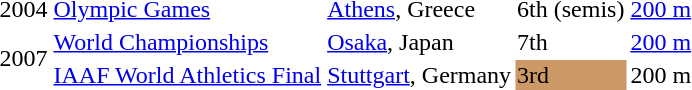<table>
<tr>
<td>2004</td>
<td><a href='#'>Olympic Games</a></td>
<td><a href='#'>Athens</a>, Greece</td>
<td>6th (semis)</td>
<td><a href='#'>200 m</a></td>
<td></td>
</tr>
<tr>
<td rowspan=2>2007</td>
<td><a href='#'>World Championships</a></td>
<td><a href='#'>Osaka</a>, Japan</td>
<td>7th</td>
<td><a href='#'>200 m</a></td>
<td></td>
</tr>
<tr>
<td><a href='#'>IAAF World Athletics Final</a></td>
<td><a href='#'>Stuttgart</a>, Germany</td>
<td bgcolor=cc9966>3rd</td>
<td>200 m</td>
</tr>
</table>
